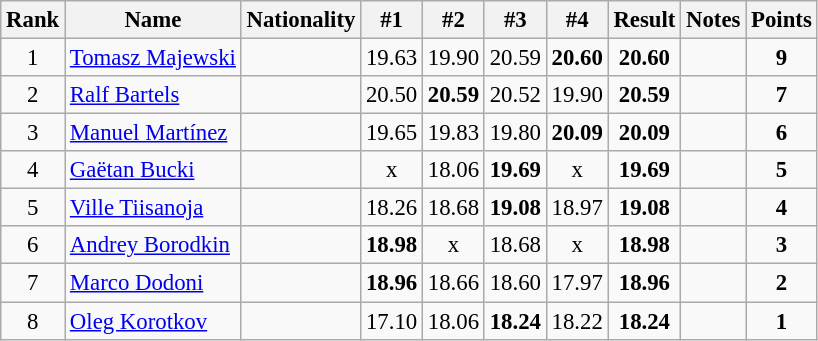<table class="wikitable sortable" style="text-align:center;font-size:95%">
<tr>
<th>Rank</th>
<th>Name</th>
<th>Nationality</th>
<th>#1</th>
<th>#2</th>
<th>#3</th>
<th>#4</th>
<th>Result</th>
<th>Notes</th>
<th>Points</th>
</tr>
<tr>
<td>1</td>
<td align=left><a href='#'>Tomasz Majewski</a></td>
<td align=left></td>
<td>19.63</td>
<td>19.90</td>
<td>20.59</td>
<td><strong>20.60</strong></td>
<td><strong>20.60</strong></td>
<td></td>
<td><strong>9</strong></td>
</tr>
<tr>
<td>2</td>
<td align=left><a href='#'>Ralf Bartels</a></td>
<td align=left></td>
<td>20.50</td>
<td><strong>20.59</strong></td>
<td>20.52</td>
<td>19.90</td>
<td><strong>20.59</strong></td>
<td></td>
<td><strong>7</strong></td>
</tr>
<tr>
<td>3</td>
<td align=left><a href='#'>Manuel Martínez</a></td>
<td align=left></td>
<td>19.65</td>
<td>19.83</td>
<td>19.80</td>
<td><strong>20.09</strong></td>
<td><strong>20.09</strong></td>
<td></td>
<td><strong>6</strong></td>
</tr>
<tr>
<td>4</td>
<td align=left><a href='#'>Gaëtan Bucki</a></td>
<td align=left></td>
<td>x</td>
<td>18.06</td>
<td><strong>19.69</strong></td>
<td>x</td>
<td><strong>19.69</strong></td>
<td></td>
<td><strong>5</strong></td>
</tr>
<tr>
<td>5</td>
<td align=left><a href='#'>Ville Tiisanoja</a></td>
<td align=left></td>
<td>18.26</td>
<td>18.68</td>
<td><strong>19.08</strong></td>
<td>18.97</td>
<td><strong>19.08</strong></td>
<td></td>
<td><strong>4</strong></td>
</tr>
<tr>
<td>6</td>
<td align=left><a href='#'>Andrey Borodkin</a></td>
<td align=left></td>
<td><strong>18.98</strong></td>
<td>x</td>
<td>18.68</td>
<td>x</td>
<td><strong>18.98</strong></td>
<td></td>
<td><strong>3</strong></td>
</tr>
<tr>
<td>7</td>
<td align=left><a href='#'>Marco Dodoni</a></td>
<td align=left></td>
<td><strong>18.96</strong></td>
<td>18.66</td>
<td>18.60</td>
<td>17.97</td>
<td><strong>18.96</strong></td>
<td></td>
<td><strong>2</strong></td>
</tr>
<tr>
<td>8</td>
<td align=left><a href='#'>Oleg Korotkov</a></td>
<td align=left></td>
<td>17.10</td>
<td>18.06</td>
<td><strong>18.24</strong></td>
<td>18.22</td>
<td><strong>18.24</strong></td>
<td></td>
<td><strong>1</strong></td>
</tr>
</table>
